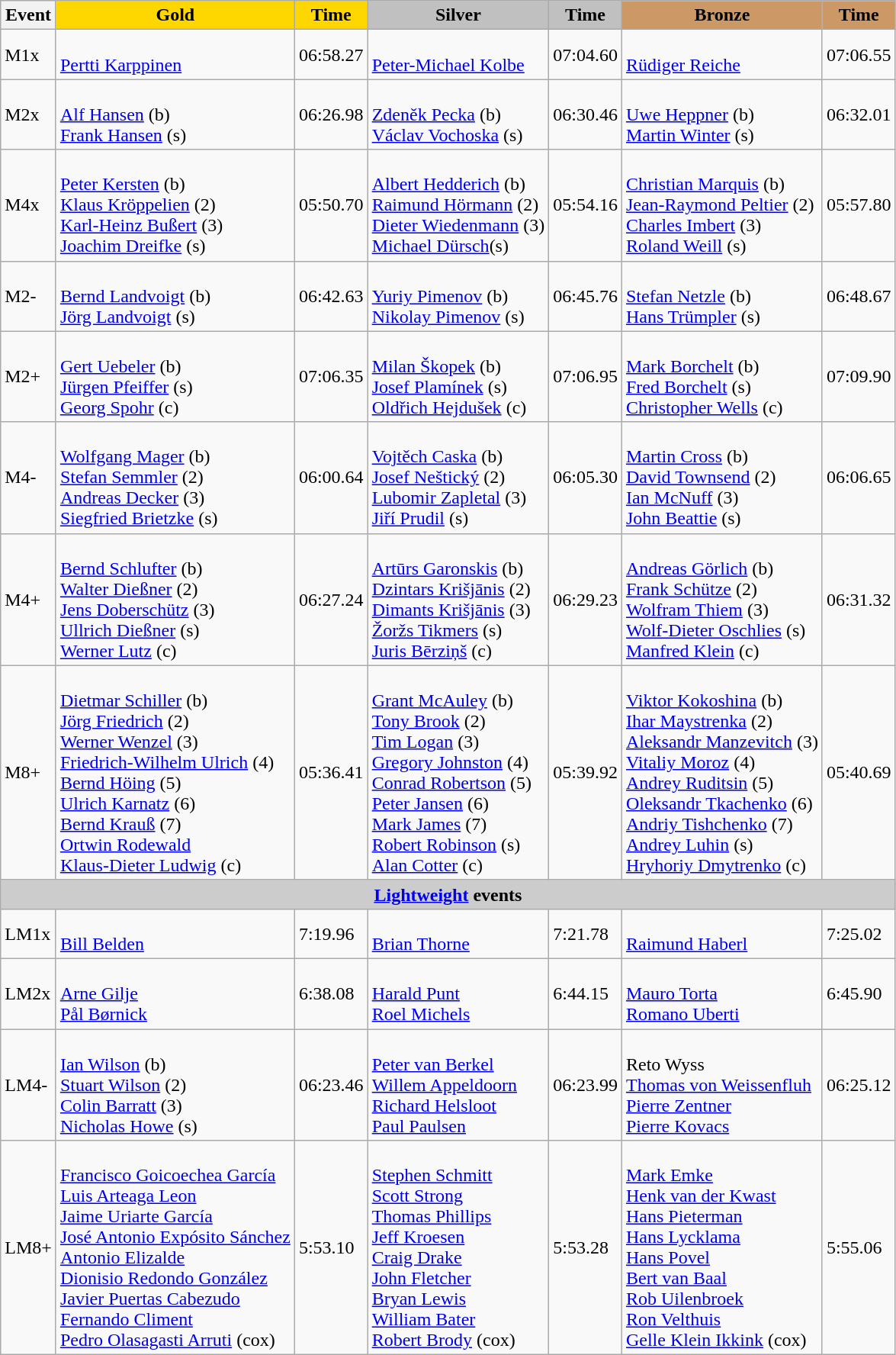<table class="wikitable">
<tr>
<th>Event</th>
<th style="background: gold;">Gold</th>
<th style="background: gold;">Time</th>
<th style="background: silver;">Silver</th>
<th style="background: silver;">Time</th>
<th style="background: #cc9966;">Bronze</th>
<th style="background: #cc9966;">Time</th>
</tr>
<tr>
<td>M1x</td>
<td><br><a href='#'>Pertti Karppinen</a></td>
<td>06:58.27</td>
<td> <br> <a href='#'>Peter-Michael Kolbe</a></td>
<td>07:04.60</td>
<td> <br> <a href='#'>Rüdiger Reiche</a></td>
<td>07:06.55</td>
</tr>
<tr>
<td>M2x</td>
<td> <br> <a href='#'>Alf Hansen</a> (b)<br><a href='#'>Frank Hansen</a> (s)</td>
<td>06:26.98</td>
<td> <br> <a href='#'>Zdeněk Pecka</a> (b)<br><a href='#'>Václav Vochoska</a> (s)</td>
<td>06:30.46</td>
<td> <br> <a href='#'>Uwe Heppner</a> (b)<br><a href='#'>Martin Winter</a> (s)</td>
<td>06:32.01</td>
</tr>
<tr>
<td>M4x</td>
<td> <br> <a href='#'>Peter Kersten</a> (b)<br> <a href='#'>Klaus Kröppelien</a> (2)<br> <a href='#'>Karl-Heinz Bußert</a> (3)<br> <a href='#'>Joachim Dreifke</a> (s)</td>
<td>05:50.70</td>
<td> <br> <a href='#'>Albert Hedderich</a> (b)<br> <a href='#'>Raimund Hörmann</a> (2)<br> <a href='#'>Dieter Wiedenmann</a> (3)<br> <a href='#'>Michael Dürsch</a>(s)</td>
<td>05:54.16</td>
<td> <br> <a href='#'>Christian Marquis</a> (b)<br> <a href='#'>Jean-Raymond Peltier</a> (2)<br> <a href='#'>Charles Imbert</a> (3)<br> <a href='#'>Roland Weill</a> (s)</td>
<td>05:57.80</td>
</tr>
<tr>
<td>M2-</td>
<td> <br> <a href='#'>Bernd Landvoigt</a> (b)<br> <a href='#'>Jörg Landvoigt</a> (s)</td>
<td>06:42.63</td>
<td> <br> <a href='#'>Yuriy Pimenov</a> (b)<br> <a href='#'>Nikolay Pimenov</a> (s)</td>
<td>06:45.76</td>
<td> <br> <a href='#'>Stefan Netzle</a> (b)<br> <a href='#'>Hans Trümpler</a> (s)</td>
<td>06:48.67</td>
</tr>
<tr>
<td>M2+</td>
<td> <br> <a href='#'>Gert Uebeler</a> (b)<br> <a href='#'>Jürgen Pfeiffer</a> (s)<br> <a href='#'>Georg Spohr</a> (c)</td>
<td>07:06.35</td>
<td> <br> <a href='#'>Milan Škopek</a> (b)<br> <a href='#'>Josef Plamínek</a> (s)<br> <a href='#'>Oldřich Hejdušek</a> (c)</td>
<td>07:06.95</td>
<td> <br> <a href='#'>Mark Borchelt</a> (b)<br> <a href='#'>Fred Borchelt</a> (s)<br> <a href='#'>Christopher Wells</a> (c)</td>
<td>07:09.90</td>
</tr>
<tr>
<td>M4-</td>
<td> <br> <a href='#'>Wolfgang Mager</a> (b)<br> <a href='#'>Stefan Semmler</a> (2)<br> <a href='#'>Andreas Decker</a> (3)<br> <a href='#'>Siegfried Brietzke</a> (s)</td>
<td>06:00.64</td>
<td> <br> <a href='#'>Vojtěch Caska</a> (b)<br> <a href='#'>Josef Neštický</a> (2)<br> <a href='#'>Lubomir Zapletal</a> (3) <br> <a href='#'>Jiří Prudil</a> (s)</td>
<td>06:05.30</td>
<td> <br> <a href='#'>Martin Cross</a> (b)<br> <a href='#'>David Townsend</a> (2)<br> <a href='#'>Ian McNuff</a> (3)<br> <a href='#'>John Beattie</a> (s)</td>
<td>06:06.65</td>
</tr>
<tr>
<td>M4+</td>
<td> <br> <a href='#'>Bernd Schlufter</a> (b)<br> <a href='#'>Walter Dießner</a> (2)<br> <a href='#'>Jens Doberschütz</a> (3)<br> <a href='#'>Ullrich Dießner</a> (s)<br> <a href='#'>Werner Lutz</a> (c)</td>
<td>06:27.24</td>
<td> <br> <a href='#'>Artūrs Garonskis</a> (b)<br> <a href='#'>Dzintars Krišjānis</a> (2)<br> <a href='#'>Dimants Krišjānis</a> (3)<br> <a href='#'>Žoržs Tikmers</a> (s)<br> <a href='#'>Juris Bērziņš</a> (c)</td>
<td>06:29.23</td>
<td> <br> <a href='#'>Andreas Görlich</a> (b)<br> <a href='#'>Frank Schütze</a> (2)<br> <a href='#'>Wolfram Thiem</a> (3)<br> <a href='#'>Wolf-Dieter Oschlies</a> (s)<br> <a href='#'>Manfred Klein</a> (c)</td>
<td>06:31.32</td>
</tr>
<tr>
<td>M8+</td>
<td> <br> <a href='#'>Dietmar Schiller</a> (b)<br> <a href='#'>Jörg Friedrich</a> (2)<br> <a href='#'>Werner Wenzel</a> (3)<br> <a href='#'>Friedrich-Wilhelm Ulrich</a> (4)<br> <a href='#'>Bernd Höing</a> (5)<br> <a href='#'>Ulrich Karnatz</a> (6)<br> <a href='#'>Bernd Krauß</a> (7)<br> <a href='#'>Ortwin Rodewald</a><br> <a href='#'>Klaus-Dieter Ludwig</a> (c)</td>
<td>05:36.41</td>
<td> <br> <a href='#'>Grant McAuley</a> (b)<br> <a href='#'>Tony Brook</a> (2)<br> <a href='#'>Tim Logan</a> (3)<br> <a href='#'>Gregory Johnston</a> (4)<br> <a href='#'>Conrad Robertson</a> (5)<br> <a href='#'>Peter Jansen</a> (6)<br> <a href='#'>Mark James</a> (7)<br> <a href='#'>Robert Robinson</a> (s)<br> <a href='#'>Alan Cotter</a> (c)</td>
<td>05:39.92</td>
<td> <br> <a href='#'>Viktor Kokoshina</a> (b)<br> <a href='#'>Ihar Maystrenka</a> (2)<br> <a href='#'>Aleksandr Manzevitch</a> (3)<br> <a href='#'>Vitaliy Moroz</a> (4)<br> <a href='#'>Andrey Ruditsin</a> (5)<br> <a href='#'>Oleksandr Tkachenko</a> (6)<br> <a href='#'>Andriy Tishchenko</a> (7)<br> <a href='#'>Andrey Luhin</a> (s)<br> <a href='#'>Hryhoriy Dmytrenko</a> (c)</td>
<td>05:40.69</td>
</tr>
<tr>
<th colspan="7" style="background-color:#CCC;"><a href='#'>Lightweight</a> events</th>
</tr>
<tr>
<td>LM1x</td>
<td> <br> <a href='#'>Bill Belden</a></td>
<td>7:19.96</td>
<td> <br> <a href='#'>Brian Thorne</a></td>
<td>7:21.78</td>
<td> <br> <a href='#'>Raimund Haberl</a></td>
<td>7:25.02</td>
</tr>
<tr>
<td>LM2x</td>
<td> <br> <a href='#'>Arne Gilje</a> <br> <a href='#'>Pål Børnick</a></td>
<td>6:38.08</td>
<td> <br> <a href='#'>Harald Punt</a> <br> <a href='#'>Roel Michels</a></td>
<td>6:44.15</td>
<td> <br> <a href='#'>Mauro Torta</a> <br> <a href='#'>Romano Uberti</a></td>
<td>6:45.90</td>
</tr>
<tr>
<td>LM4-</td>
<td> <br> <a href='#'>Ian Wilson</a> (b)<br> <a href='#'>Stuart Wilson</a> (2)<br> <a href='#'>Colin Barratt</a> (3)<br> <a href='#'>Nicholas Howe</a> (s)</td>
<td>06:23.46</td>
<td> <br> <a href='#'>Peter van Berkel</a> <br> <a href='#'>Willem Appeldoorn</a> <br> <a href='#'>Richard Helsloot</a> <br> <a href='#'>Paul Paulsen</a></td>
<td>06:23.99</td>
<td> <br> Reto Wyss <br> <a href='#'>Thomas von Weissenfluh</a> <br> <a href='#'>Pierre Zentner</a> <br> <a href='#'>Pierre Kovacs</a></td>
<td>06:25.12</td>
</tr>
<tr>
<td>LM8+</td>
<td> <br> <a href='#'>Francisco Goicoechea García</a> <br> <a href='#'>Luis Arteaga Leon</a> <br> <a href='#'>Jaime Uriarte García</a> <br> <a href='#'>José Antonio Expósito Sánchez</a> <br> <a href='#'>Antonio Elizalde</a> <br> <a href='#'>Dionisio Redondo González</a> <br> <a href='#'>Javier Puertas Cabezudo</a> <br> <a href='#'>Fernando Climent</a> <br> <a href='#'>Pedro Olasagasti Arruti</a> (cox)</td>
<td>5:53.10</td>
<td> <br> <a href='#'>Stephen Schmitt</a> <br> <a href='#'>Scott Strong</a> <br> <a href='#'>Thomas Phillips</a> <br> <a href='#'>Jeff Kroesen</a> <br> <a href='#'>Craig Drake</a> <br> <a href='#'>John Fletcher</a> <br> <a href='#'>Bryan Lewis</a> <br> <a href='#'>William Bater</a> <br> <a href='#'>Robert Brody</a> (cox)</td>
<td>5:53.28</td>
<td> <br> <a href='#'>Mark Emke</a> <br> <a href='#'>Henk van der Kwast</a> <br> <a href='#'>Hans Pieterman</a> <br> <a href='#'>Hans Lycklama</a> <br> <a href='#'>Hans Povel</a> <br> <a href='#'>Bert van Baal</a> <br> <a href='#'>Rob Uilenbroek</a> <br> <a href='#'>Ron Velthuis</a> <br> <a href='#'>Gelle Klein Ikkink</a> (cox)</td>
<td>5:55.06</td>
</tr>
</table>
